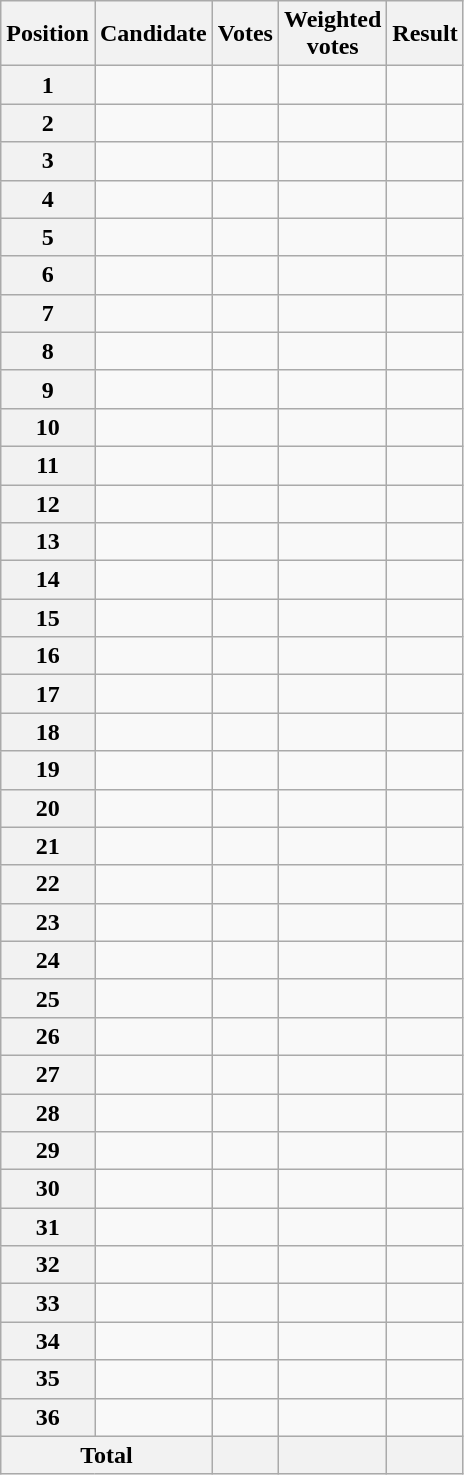<table class="wikitable sortable col3right col4right">
<tr>
<th scope="col">Position</th>
<th scope="col">Candidate</th>
<th scope="col">Votes</th>
<th scope="col">Weighted<br>votes</th>
<th scope="col">Result</th>
</tr>
<tr>
<th scope="row">1</th>
<td></td>
<td></td>
<td></td>
<td></td>
</tr>
<tr>
<th scope="row">2</th>
<td></td>
<td></td>
<td></td>
<td></td>
</tr>
<tr>
<th scope="row">3</th>
<td></td>
<td></td>
<td></td>
<td></td>
</tr>
<tr>
<th scope="row">4</th>
<td></td>
<td></td>
<td></td>
<td></td>
</tr>
<tr>
<th scope="row">5</th>
<td></td>
<td></td>
<td></td>
<td></td>
</tr>
<tr>
<th scope="row">6</th>
<td></td>
<td></td>
<td></td>
<td></td>
</tr>
<tr>
<th scope="row">7</th>
<td></td>
<td></td>
<td></td>
<td></td>
</tr>
<tr>
<th scope="row">8</th>
<td></td>
<td></td>
<td></td>
<td></td>
</tr>
<tr>
<th scope="row">9</th>
<td></td>
<td></td>
<td></td>
<td></td>
</tr>
<tr>
<th scope="row">10</th>
<td></td>
<td></td>
<td></td>
<td></td>
</tr>
<tr>
<th scope="row">11</th>
<td></td>
<td></td>
<td></td>
<td></td>
</tr>
<tr>
<th scope="row">12</th>
<td></td>
<td></td>
<td></td>
<td></td>
</tr>
<tr>
<th scope="row">13</th>
<td></td>
<td></td>
<td></td>
<td></td>
</tr>
<tr>
<th scope="row">14</th>
<td></td>
<td></td>
<td></td>
<td></td>
</tr>
<tr>
<th scope="row">15</th>
<td></td>
<td></td>
<td></td>
<td></td>
</tr>
<tr>
<th scope="row">16</th>
<td></td>
<td></td>
<td></td>
<td></td>
</tr>
<tr>
<th scope="row">17</th>
<td></td>
<td></td>
<td></td>
<td></td>
</tr>
<tr>
<th scope="row">18</th>
<td></td>
<td></td>
<td></td>
<td></td>
</tr>
<tr>
<th scope="row">19</th>
<td></td>
<td></td>
<td></td>
<td></td>
</tr>
<tr>
<th scope="row">20</th>
<td></td>
<td></td>
<td></td>
<td></td>
</tr>
<tr>
<th scope="row">21</th>
<td></td>
<td></td>
<td></td>
<td></td>
</tr>
<tr>
<th scope="row">22</th>
<td></td>
<td></td>
<td></td>
<td></td>
</tr>
<tr>
<th scope="row">23</th>
<td></td>
<td></td>
<td></td>
<td></td>
</tr>
<tr>
<th scope="row">24</th>
<td></td>
<td></td>
<td></td>
<td></td>
</tr>
<tr>
<th scope="row">25</th>
<td></td>
<td></td>
<td></td>
<td></td>
</tr>
<tr>
<th scope="row">26</th>
<td></td>
<td></td>
<td></td>
<td></td>
</tr>
<tr>
<th scope="row">27</th>
<td></td>
<td></td>
<td></td>
<td></td>
</tr>
<tr>
<th scope="row">28</th>
<td></td>
<td></td>
<td></td>
<td></td>
</tr>
<tr>
<th scope="row">29</th>
<td></td>
<td></td>
<td></td>
<td></td>
</tr>
<tr>
<th scope="row">30</th>
<td></td>
<td></td>
<td></td>
<td></td>
</tr>
<tr>
<th scope="row">31</th>
<td></td>
<td></td>
<td></td>
<td></td>
</tr>
<tr>
<th scope="row">32</th>
<td></td>
<td></td>
<td></td>
<td></td>
</tr>
<tr>
<th scope="row">33</th>
<td></td>
<td></td>
<td></td>
<td></td>
</tr>
<tr>
<th scope="row">34</th>
<td></td>
<td></td>
<td></td>
<td></td>
</tr>
<tr>
<th scope="row">35</th>
<td></td>
<td></td>
<td></td>
<td></td>
</tr>
<tr>
<th scope="row">36</th>
<td></td>
<td></td>
<td></td>
<td></td>
</tr>
<tr class="sortbottom">
<th scope="row" colspan="2">Total</th>
<th style="text-align:right"></th>
<th style="text-align:right"></th>
<th></th>
</tr>
</table>
